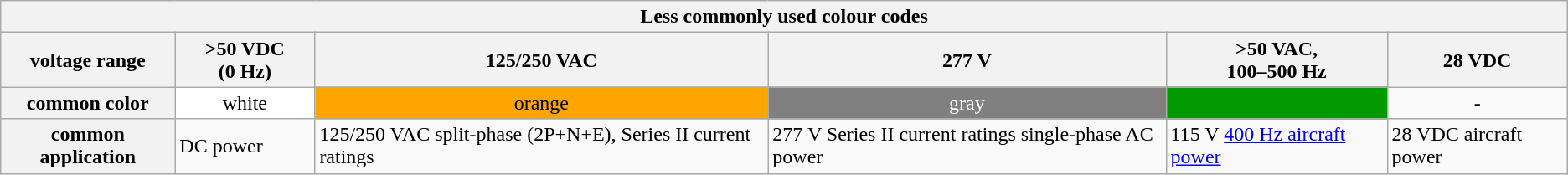<table class="wikitable">
<tr>
<th colspan="6">Less commonly used colour codes</th>
</tr>
<tr>
<th>voltage range</th>
<th>>50 VDC (0 Hz)</th>
<th>125/250 VAC</th>
<th>277 V</th>
<th>>50 VAC,<br>100–500 Hz</th>
<th>28 VDC</th>
</tr>
<tr style="text-align:center;">
<th>common color</th>
<td style="background: white; color: black;">white</td>
<td style="background: orange; color: black;">orange</td>
<td style="background: gray; color: white;">gray</td>
<td style="background: #090; color: white;"></td>
<td>-</td>
</tr>
<tr>
<th>common application</th>
<td>DC power</td>
<td>125/250 VAC split-phase (2P+N+E), Series II current ratings</td>
<td>277 V Series II current ratings single-phase AC power</td>
<td>115 V <a href='#'>400 Hz aircraft power</a></td>
<td>28 VDC aircraft power</td>
</tr>
</table>
